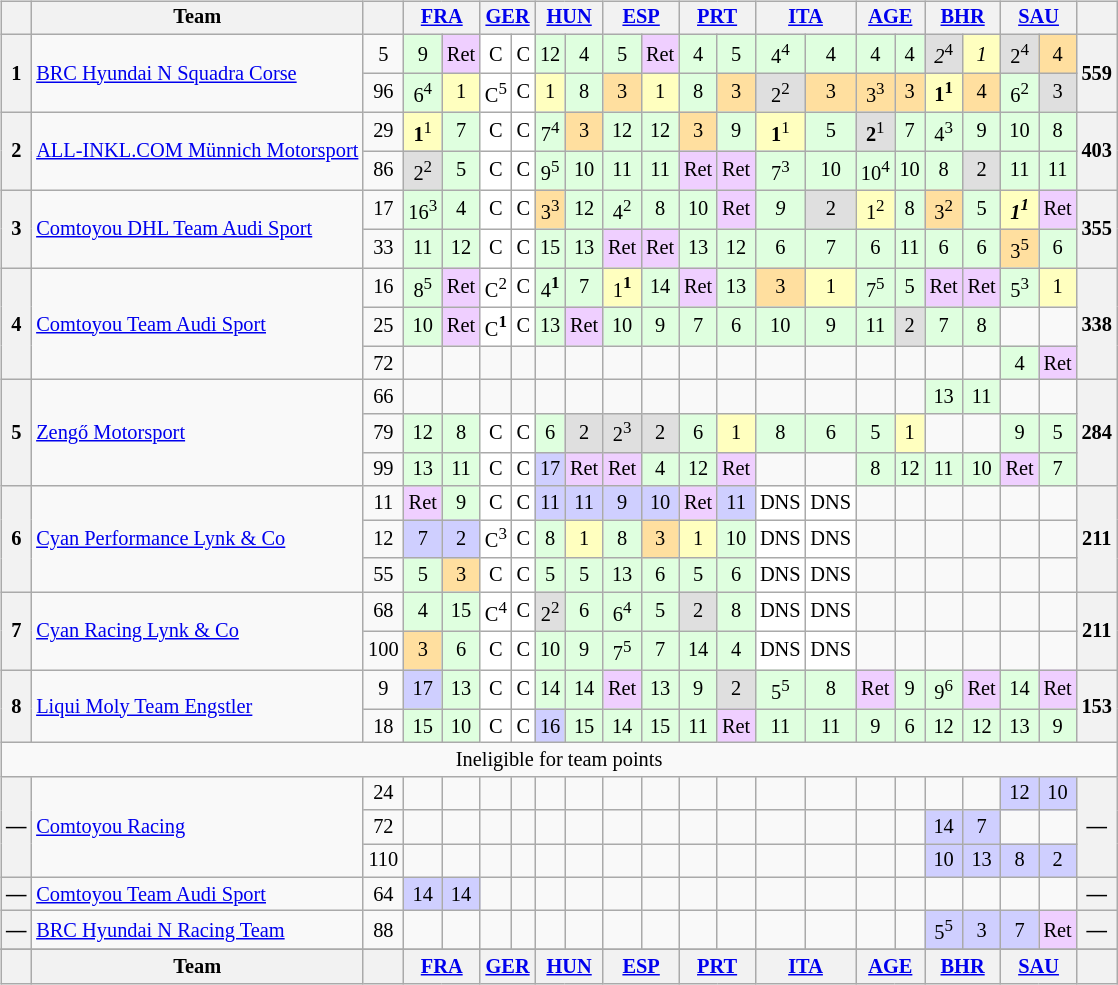<table>
<tr>
<td><br><table class="wikitable" style="font-size:85%; text-align:center">
<tr>
<th></th>
<th>Team</th>
<th></th>
<th colspan=2><a href='#'>FRA</a><br></th>
<th colspan=2><a href='#'>GER</a><br></th>
<th colspan=2><a href='#'>HUN</a><br></th>
<th colspan=2><a href='#'>ESP</a><br></th>
<th colspan=2><a href='#'>PRT</a><br></th>
<th colspan=2><a href='#'>ITA</a><br></th>
<th colspan=2><a href='#'>AGE</a><br></th>
<th colspan=2><a href='#'>BHR</a><br></th>
<th colspan=2><a href='#'>SAU</a><br></th>
<th></th>
</tr>
<tr>
<th rowspan=2>1</th>
<td rowspan=2 align=left> <a href='#'>BRC Hyundai N Squadra Corse</a></td>
<td>5</td>
<td style="background:#dfffdf;">9</td>
<td style="background:#efcfff;">Ret</td>
<td style="background:#ffffff;">C</td>
<td style="background:#ffffff;">C</td>
<td style="background:#dfffdf;">12</td>
<td style="background:#dfffdf;">4</td>
<td style="background:#dfffdf;">5</td>
<td style="background:#efcfff;">Ret</td>
<td style="background:#dfffdf;">4</td>
<td style="background:#dfffdf;">5</td>
<td style="background:#dfffdf;">4<sup>4</sup></td>
<td style="background:#dfffdf;">4</td>
<td style="background:#dfffdf;">4</td>
<td style="background:#dfffdf;">4</td>
<td style="background:#dfdfdf;"><em>2</em><sup>4</sup></td>
<td style="background:#ffffbf;"><em>1</em></td>
<td style="background:#dfdfdf;">2<sup>4</sup></td>
<td style="background:#ffdf9f;">4</td>
<th rowspan=2>559</th>
</tr>
<tr>
<td>96</td>
<td style="background:#dfffdf;">6<sup>4</sup></td>
<td style="background:#ffffbf;">1</td>
<td style="background:#ffffff;">C<sup>5</sup></td>
<td style="background:#ffffff;">C</td>
<td style="background:#ffffbf;">1</td>
<td style="background:#dfffdf;">8</td>
<td style="background:#ffdf9f;">3</td>
<td style="background:#ffffbf;">1</td>
<td style="background:#dfffdf;">8</td>
<td style="background:#ffdf9f;">3</td>
<td style="background:#dfdfdf;">2<sup>2</sup></td>
<td style="background:#ffdf9f;">3</td>
<td style="background:#ffdf9f;">3<sup>3</sup></td>
<td style="background:#ffdf9f;">3</td>
<td style="background:#ffffbf;"><strong>1<sup>1</sup></strong></td>
<td style="background:#ffdf9f;">4</td>
<td style="background:#dfffdf;">6<sup>2</sup></td>
<td style="background:#dfdfdf;">3</td>
</tr>
<tr>
<th rowspan=2>2</th>
<td rowspan=2 align=left nowrap> <a href='#'>ALL-INKL.COM Münnich Motorsport</a></td>
<td>29</td>
<td style="background:#ffffbf;"><strong>1</strong><sup>1</sup></td>
<td style="background:#dfffdf;">7</td>
<td style="background:#ffffff;">C</td>
<td style="background:#ffffff;">C</td>
<td style="background:#dfffdf;">7<sup>4</sup></td>
<td style="background:#ffdf9f;">3</td>
<td style="background:#dfffdf;">12</td>
<td style="background:#dfffdf;">12</td>
<td style="background:#ffdf9f;">3</td>
<td style="background:#dfffdf;">9</td>
<td style="background:#ffffbf;"><strong>1</strong><sup>1</sup></td>
<td style="background:#dfffdf;">5</td>
<td style="background:#dfdfdf;"><strong>2</strong><sup>1</sup></td>
<td style="background:#dfffdf;">7</td>
<td style="background:#dfffdf;">4<sup>3</sup></td>
<td style="background:#dfffdf;">9</td>
<td style="background:#dfffdf;">10</td>
<td style="background:#dfffdf;">8</td>
<th rowspan=2>403</th>
</tr>
<tr>
<td>86</td>
<td style="background:#dfdfdf;">2<sup>2</sup></td>
<td style="background:#dfffdf;">5</td>
<td style="background:#ffffff;">C</td>
<td style="background:#ffffff;">C</td>
<td style="background:#dfffdf;">9<sup>5</sup></td>
<td style="background:#dfffdf;">10</td>
<td style="background:#dfffdf;">11</td>
<td style="background:#dfffdf;">11</td>
<td style="background:#efcfff;">Ret</td>
<td style="background:#efcfff;">Ret</td>
<td style="background:#dfffdf;">7<sup>3</sup></td>
<td style="background:#dfffdf;">10</td>
<td style="background:#dfffdf;">10<sup>4</sup></td>
<td style="background:#dfffdf;">10</td>
<td style="background:#dfffdf;">8</td>
<td style="background:#dfdfdf;">2</td>
<td style="background:#dfffdf;">11</td>
<td style="background:#dfffdf;">11</td>
</tr>
<tr>
<th rowspan=2>3</th>
<td rowspan=2 align=left> <a href='#'>Comtoyou DHL Team Audi Sport</a></td>
<td>17</td>
<td style="background:#dfffdf;">16<sup>3</sup></td>
<td style="background:#dfffdf;">4</td>
<td style="background:#ffffff;">C</td>
<td style="background:#ffffff;">C</td>
<td style="background:#ffdf9f;">3<sup>3</sup></td>
<td style="background:#dfffdf;">12</td>
<td style="background:#dfffdf;">4<sup>2</sup></td>
<td style="background:#dfffdf;">8</td>
<td style="background:#dfffdf;">10</td>
<td style="background:#efcfff;">Ret</td>
<td style="background:#dfffdf;"><em>9</em></td>
<td style="background:#dfdfdf;">2</td>
<td style="background:#ffffbf;">1<sup>2</sup></td>
<td style="background:#dfffdf;">8</td>
<td style="background:#ffdf9f;">3<sup>2</sup></td>
<td style="background:#dfffdf;">5</td>
<td style="background:#ffffbf;"><strong><em>1<em><sup>1</sup><strong></td>
<td style="background:#efcfff;">Ret</td>
<th rowspan=2>355</th>
</tr>
<tr>
<td>33</td>
<td style="background:#dfffdf;">11</td>
<td style="background:#dfffdf;">12</td>
<td style="background:#ffffff;">C</td>
<td style="background:#ffffff;">C</td>
<td style="background:#dfffdf;">15</td>
<td style="background:#dfffdf;">13</td>
<td style="background:#efcfff;">Ret</td>
<td style="background:#efcfff;">Ret</td>
<td style="background:#dfffdf;">13</td>
<td style="background:#dfffdf;">12</td>
<td style="background:#dfffdf;">6</td>
<td style="background:#dfffdf;">7</td>
<td style="background:#dfffdf;">6</td>
<td style="background:#dfffdf;">11</td>
<td style="background:#dfffdf;">6</td>
<td style="background:#dfffdf;">6</td>
<td style="background:#ffdf9f;">3<sup>5</sup></td>
<td style="background:#dfffdf;">6</td>
</tr>
<tr>
<th rowspan="3">4</th>
<td rowspan="3" align="left"> <a href='#'>Comtoyou Team Audi Sport</a></td>
<td>16</td>
<td style="background:#dfffdf;">8<sup>5</sup></td>
<td style="background:#efcfff;">Ret</td>
<td style="background:#ffffff;">C<sup>2</sup></td>
<td style="background:#ffffff;">C</td>
<td style="background:#dfffdf;"></strong>4<strong><sup>1</sup></td>
<td style="background:#dfffdf;">7</td>
<td style="background:#ffffbf;"></strong>1<strong><sup>1</sup></td>
<td style="background:#dfffdf;">14</td>
<td style="background:#efcfff;">Ret</td>
<td style="background:#dfffdf;">13</td>
<td style="background:#ffdf9f;">3</td>
<td style="background:#ffffbf;"></em>1<em></td>
<td style="background:#dfffdf;">7<sup>5</sup></td>
<td style="background:#dfffdf;">5</td>
<td style="background:#efcfff;">Ret</td>
<td style="background:#efcfff;">Ret</td>
<td style="background:#dfffdf;">5<sup>3</sup></td>
<td style="background:#ffffbf;"></em>1<em></td>
<th rowspan="3">338</th>
</tr>
<tr>
<td>25</td>
<td style="background:#dfffdf;">10</td>
<td style="background:#efcfff;">Ret</td>
<td style="background:#ffffff;"></strong>C<strong><sup>1</sup></td>
<td style="background:#ffffff;">C</td>
<td style="background:#dfffdf;">13</td>
<td style="background:#efcfff;">Ret</td>
<td style="background:#dfffdf;">10</td>
<td style="background:#dfffdf;">9</td>
<td style="background:#dfffdf;">7</td>
<td style="background:#dfffdf;">6</td>
<td style="background:#dfffdf;">10</td>
<td style="background:#dfffdf;">9</td>
<td style="background:#dfffdf;">11</td>
<td style="background:#dfdfdf;">2</td>
<td style="background:#dfffdf;">7</td>
<td style="background:#dfffdf;">8</td>
<td></td>
<td></td>
</tr>
<tr>
<td>72</td>
<td></td>
<td></td>
<td></td>
<td></td>
<td></td>
<td></td>
<td></td>
<td></td>
<td></td>
<td></td>
<td></td>
<td></td>
<td></td>
<td></td>
<td></td>
<td></td>
<td style="background:#dfffdf;">4</td>
<td style="background:#efcfff;">Ret</td>
</tr>
<tr>
<th rowspan="3">5</th>
<td rowspan="3"  align="left"> <a href='#'>Zengő Motorsport</a></td>
<td>66</td>
<td></td>
<td></td>
<td></td>
<td></td>
<td></td>
<td></td>
<td></td>
<td></td>
<td></td>
<td></td>
<td></td>
<td></td>
<td></td>
<td></td>
<td style="background:#dfffdf;">13</td>
<td style="background:#dfffdf;">11</td>
<td></td>
<td></td>
<th rowspan="3">284</th>
</tr>
<tr>
<td>79</td>
<td style="background:#dfffdf;">12</td>
<td style="background:#dfffdf;">8</td>
<td style="background:#ffffff;">C</td>
<td style="background:#ffffff;">C</td>
<td style="background:#dfffdf;">6</td>
<td style="background:#dfdfdf;">2</td>
<td style="background:#dfdfdf;">2<sup>3</sup></td>
<td style="background:#dfdfdf;">2</td>
<td style="background:#dfffdf;">6</td>
<td style="background:#ffffbf;"></em>1<em></td>
<td style="background:#dfffdf;">8</td>
<td style="background:#dfffdf;">6</td>
<td style="background:#dfffdf;">5</td>
<td style="background:#ffffbf;">1</td>
<td></td>
<td></td>
<td style="background:#dfffdf;">9</td>
<td style="background:#dfffdf;">5</td>
</tr>
<tr>
<td>99</td>
<td style="background:#dfffdf;">13</td>
<td style="background:#dfffdf;">11</td>
<td style="background:#ffffff;">C</td>
<td style="background:#ffffff;">C</td>
<td style="background:#cfcfff;">17</td>
<td style="background:#efcfff;">Ret</td>
<td style="background:#efcfff;">Ret</td>
<td style="background:#dfffdf;">4</td>
<td style="background:#dfffdf;">12</td>
<td style="background:#efcfff;">Ret</td>
<td></td>
<td></td>
<td style="background:#dfffdf;">8</td>
<td style="background:#dfffdf;">12</td>
<td style="background:#dfffdf;">11</td>
<td style="background:#dfffdf;">10</td>
<td style="background:#efcfff;">Ret</td>
<td style="background:#dfffdf;">7</td>
</tr>
<tr>
<th rowspan=3>6</th>
<td rowspan=3 align=left> <a href='#'>Cyan Performance Lynk & Co</a></td>
<td>11</td>
<td style="background:#efcfff;">Ret</td>
<td style="background:#dfffdf;">9</td>
<td style="background:#ffffff;">C</td>
<td style="background:#ffffff;">C</td>
<td style="background:#cfcfff;">11</td>
<td style="background:#cfcfff;">11</td>
<td style="background:#cfcfff;">9</td>
<td style="background:#cfcfff;">10</td>
<td style="background:#efcfff;">Ret</td>
<td style="background:#cfcfff;">11</td>
<td style="background:#ffffff;">DNS</td>
<td style="background:#ffffff;">DNS</td>
<td></td>
<td></td>
<td></td>
<td></td>
<td></td>
<td></td>
<th rowspan=3>211</th>
</tr>
<tr>
<td>12</td>
<td style="background:#cfcfff;">7</td>
<td style="background:#cfcfff;">2</td>
<td style="background:#ffffff;">C<sup>3</sup></td>
<td style="background:#ffffff;">C</td>
<td style="background:#dfffdf;">8</td>
<td style="background:#ffffbf;">1</td>
<td style="background:#dfffdf;">8</td>
<td style="background:#ffdf9f;">3</td>
<td style="background:#ffffbf;"></em></strong>1<strong><em></td>
<td style="background:#dfffdf;">10</td>
<td style="background:#ffffff;">DNS</td>
<td style="background:#ffffff;">DNS</td>
<td></td>
<td></td>
<td></td>
<td></td>
<td></td>
<td></td>
</tr>
<tr>
<td>55</td>
<td style="background:#dfffdf;">5</td>
<td style="background:#ffdf9f;">3</td>
<td style="background:#ffffff;">C</td>
<td style="background:#ffffff;">C</td>
<td style="background:#dfffdf;">5</td>
<td style="background:#dfffdf;">5</td>
<td style="background:#dfffdf;">13</td>
<td style="background:#dfffdf;">6</td>
<td style="background:#dfffdf;">5</td>
<td style="background:#dfffdf;">6</td>
<td style="background:#ffffff;">DNS</td>
<td style="background:#ffffff;">DNS</td>
<td></td>
<td></td>
<td></td>
<td></td>
<td></td>
<td></td>
</tr>
<tr>
<th rowspan=2>7</th>
<td rowspan=2 align=left> <a href='#'>Cyan Racing Lynk & Co</a></td>
<td>68</td>
<td style="background:#dfffdf;">4</td>
<td style="background:#dfffdf;">15</td>
<td style="background:#ffffff;">C<sup>4</sup></td>
<td style="background:#ffffff;">C</td>
<td style="background:#dfdfdf;">2<sup>2</sup></td>
<td style="background:#dfffdf;">6</td>
<td style="background:#dfffdf;">6<sup>4</sup></td>
<td style="background:#dfffdf;">5</td>
<td style="background:#dfdfdf;">2</td>
<td style="background:#dfffdf;">8</td>
<td style="background:#ffffff;">DNS</td>
<td style="background:#ffffff;">DNS</td>
<td></td>
<td></td>
<td></td>
<td></td>
<td></td>
<td></td>
<th rowspan=2>211</th>
</tr>
<tr>
<td>100</td>
<td style="background:#ffdf9f;">3</td>
<td style="background:#dfffdf;">6</td>
<td style="background:#ffffff;">C</td>
<td style="background:#ffffff;">C</td>
<td style="background:#dfffdf;">10</td>
<td style="background:#dfffdf;">9</td>
<td style="background:#dfffdf;">7<sup>5</sup></td>
<td style="background:#dfffdf;">7</td>
<td style="background:#dfffdf;">14</td>
<td style="background:#dfffdf;">4</td>
<td style="background:#ffffff;">DNS</td>
<td style="background:#ffffff;">DNS</td>
<td></td>
<td></td>
<td></td>
<td></td>
<td></td>
<td></td>
</tr>
<tr>
<th rowspan=2>8</th>
<td rowspan=2 align=left> <a href='#'>Liqui Moly Team Engstler</a></td>
<td>9</td>
<td style="background:#cfcfff;">17</td>
<td style="background:#dfffdf;">13</td>
<td style="background:#ffffff;">C</td>
<td style="background:#ffffff;">C</td>
<td style="background:#dfffdf;">14</td>
<td style="background:#dfffdf;">14</td>
<td style="background:#efcfff;">Ret</td>
<td style="background:#dfffdf;">13</td>
<td style="background:#dfffdf;">9</td>
<td style="background:#dfdfdf;">2</td>
<td style="background:#dfffdf;">5<sup>5</sup></td>
<td style="background:#dfffdf;">8</td>
<td style="background:#efcfff;">Ret</td>
<td style="background:#dfffdf;">9</td>
<td style="background:#dfffdf;">9<sup>6</sup></td>
<td style="background:#efcfff;">Ret</td>
<td style="background:#dfffdf;">14</td>
<td style="background:#efcfff;">Ret</td>
<th rowspan=2>153</th>
</tr>
<tr>
<td>18</td>
<td style="background:#dfffdf;">15</td>
<td style="background:#dfffdf;">10</td>
<td style="background:#ffffff;">C</td>
<td style="background:#ffffff;">C</td>
<td style="background:#cfcfff;">16</td>
<td style="background:#dfffdf;">15</td>
<td style="background:#dfffdf;">14</td>
<td style="background:#dfffdf;">15</td>
<td style="background:#dfffdf;">11</td>
<td style="background:#efcfff;">Ret</td>
<td style="background:#dfffdf;">11</td>
<td style="background:#dfffdf;">11</td>
<td style="background:#dfffdf;">9</td>
<td style="background:#dfffdf;">6</td>
<td style="background:#dfffdf;">12</td>
<td style="background:#dfffdf;">12</td>
<td style="background:#dfffdf;">13</td>
<td style="background:#dfffdf;">9</td>
</tr>
<tr>
<td colspan="22"></em>Ineligible for team points<em></td>
</tr>
<tr>
<th rowspan="3">—</th>
<td rowspan="3" align="left"> <a href='#'>Comtoyou Racing</a></td>
<td>24</td>
<td></td>
<td></td>
<td></td>
<td></td>
<td></td>
<td></td>
<td></td>
<td></td>
<td></td>
<td></td>
<td></td>
<td></td>
<td></td>
<td></td>
<td></td>
<td></td>
<td style="background:#cfcfff;">12</td>
<td style="background:#cfcfff;">10</td>
<th rowspan="3">—</th>
</tr>
<tr>
<td>72</td>
<td></td>
<td></td>
<td></td>
<td></td>
<td></td>
<td></td>
<td></td>
<td></td>
<td></td>
<td></td>
<td></td>
<td></td>
<td></td>
<td></td>
<td style="background:#cfcfff;">14</td>
<td style="background:#cfcfff;">7</td>
<td></td>
<td></td>
</tr>
<tr>
<td>110</td>
<td></td>
<td></td>
<td></td>
<td></td>
<td></td>
<td></td>
<td></td>
<td></td>
<td></td>
<td></td>
<td></td>
<td></td>
<td></td>
<td></td>
<td style="background:#cfcfff;">10</td>
<td style="background:#cfcfff;">13</td>
<td style="background:#cfcfff;">8</td>
<td style="background:#cfcfff;">2</td>
</tr>
<tr>
<th rowspan="1">—</th>
<td align=left> <a href='#'>Comtoyou Team Audi Sport</a></td>
<td>64</td>
<td style="background:#cfcfff;">14</td>
<td style="background:#cfcfff;">14</td>
<td></td>
<td></td>
<td></td>
<td></td>
<td></td>
<td></td>
<td></td>
<td></td>
<td></td>
<td></td>
<td></td>
<td></td>
<td></td>
<td></td>
<td></td>
<td></td>
<th rowspan="1">—</th>
</tr>
<tr>
<th rowspan="1">—</th>
<td align=left> <a href='#'>BRC Hyundai N Racing Team</a></td>
<td>88</td>
<td></td>
<td></td>
<td></td>
<td></td>
<td></td>
<td></td>
<td></td>
<td></td>
<td></td>
<td></td>
<td></td>
<td></td>
<td></td>
<td></td>
<td style="background:#cfcfff;">5<sup>5</sup></td>
<td style="background:#cfcfff;">3</td>
<td style="background:#cfcfff;">7</td>
<td style="background:#efcfff;">Ret</td>
<th rowspan="1">—</th>
</tr>
<tr>
</tr>
<tr valign="top">
<th valign=middle></th>
<th valign=middle>Team</th>
<th valign=middle></th>
<th colspan=2><a href='#'>FRA</a><br></th>
<th colspan=2><a href='#'>GER</a><br></th>
<th colspan=2><a href='#'>HUN</a><br></th>
<th colspan=2><a href='#'>ESP</a><br></th>
<th colspan=2><a href='#'>PRT</a><br></th>
<th colspan=2><a href='#'>ITA</a><br></th>
<th colspan=2><a href='#'>AGE</a><br></th>
<th colspan=2><a href='#'>BHR</a><br></th>
<th colspan=2><a href='#'>SAU</a><br></th>
<th valign=middle>  </th>
</tr>
</table>
</td>
<td valign="top"><br></td>
</tr>
</table>
